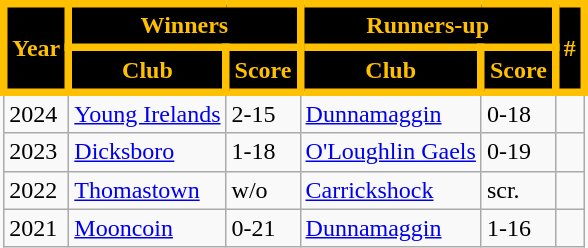<table class="wikitable sortable" style="text-align:left;">
<tr>
<th rowspan="2" style="background:black;color:#FFC000;border:5px solid #FFC000">Year</th>
<th colspan="2" style="background:black;color:#FFC000;border:5px solid #FFC000">Winners</th>
<th colspan="2" style="background:black;color:#FFC000;border:5px solid #FFC000">Runners-up</th>
<th rowspan="2" style="background:black;color:#FFC000;border:5px solid #FFC000">#</th>
</tr>
<tr>
<th style="background:black;color:#FFC000;border:5px solid #FFC000">Club</th>
<th style="background:black;color:#FFC000;border:5px solid #FFC000">Score</th>
<th style="background:black;color:#FFC000;border:5px solid #FFC000">Club</th>
<th style="background:black;color:#FFC000;border:5px solid #FFC000">Score</th>
</tr>
<tr>
<td>2024</td>
<td><a href='#'>Young Irelands</a></td>
<td>2-15</td>
<td><a href='#'>Dunnamaggin</a></td>
<td>0-18</td>
<td></td>
</tr>
<tr>
<td>2023</td>
<td><a href='#'>Dicksboro</a></td>
<td>1-18</td>
<td><a href='#'>O'Loughlin Gaels</a></td>
<td>0-19</td>
<td></td>
</tr>
<tr>
<td>2022</td>
<td><a href='#'>Thomastown</a></td>
<td>w/o</td>
<td><a href='#'>Carrickshock</a></td>
<td>scr.</td>
<td></td>
</tr>
<tr>
<td>2021</td>
<td><a href='#'>Mooncoin</a></td>
<td>0-21</td>
<td><a href='#'>Dunnamaggin</a></td>
<td>1-16</td>
<td></td>
</tr>
</table>
